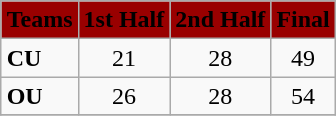<table class="wikitable" align=right>
<tr bgcolor=#990000 align=center>
<td colspan=1><span><strong>Teams</strong></span></td>
<td colspan=1><span><strong>1st Half</strong></span></td>
<td colspan=1><span><strong>2nd Half</strong></span></td>
<td colspan=1><span><strong>Final</strong></span></td>
</tr>
<tr>
<td><strong>CU</strong></td>
<td align=center>21</td>
<td align=center>28</td>
<td align=center>49</td>
</tr>
<tr>
<td><strong>OU</strong></td>
<td align=center>26</td>
<td align=center>28</td>
<td align=center>54</td>
</tr>
<tr>
</tr>
</table>
